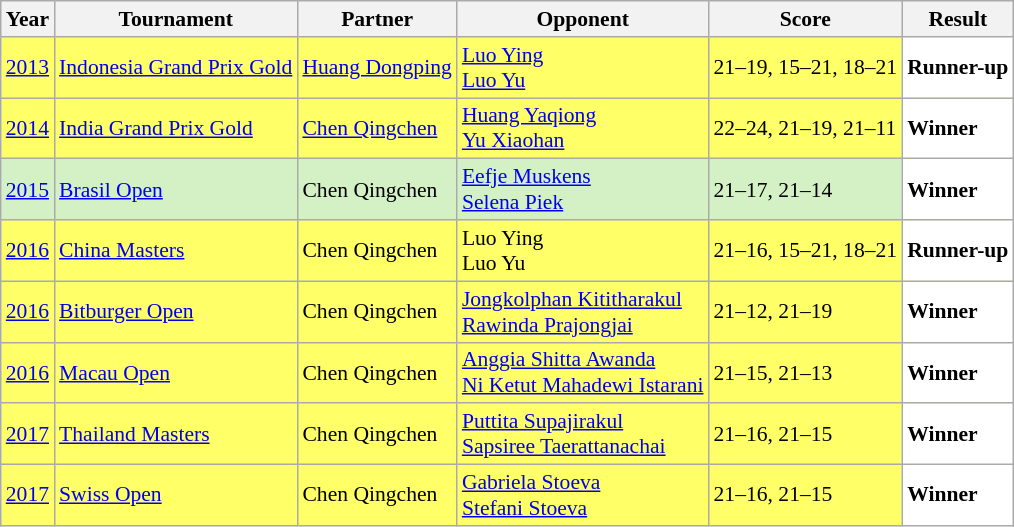<table class="sortable wikitable" style="font-size: 90%">
<tr>
<th>Year</th>
<th>Tournament</th>
<th>Partner</th>
<th>Opponent</th>
<th>Score</th>
<th>Result</th>
</tr>
<tr style="background:#FFFF67">
<td align="center"><a href='#'>2013</a></td>
<td align="left"><a href='#'>Indonesia Grand Prix Gold</a></td>
<td align="left"> <a href='#'>Huang Dongping</a></td>
<td align="left"> <a href='#'>Luo Ying</a> <br>  <a href='#'>Luo Yu</a></td>
<td align="left">21–19, 15–21, 18–21</td>
<td style="text-align:left; background:white"> <strong>Runner-up</strong></td>
</tr>
<tr style="background:#FFFF67">
<td align="center"><a href='#'>2014</a></td>
<td align="left"><a href='#'>India Grand Prix Gold</a></td>
<td align="left"> <a href='#'>Chen Qingchen</a></td>
<td align="left"> <a href='#'>Huang Yaqiong</a> <br>  <a href='#'>Yu Xiaohan</a></td>
<td align="left">22–24, 21–19, 21–11</td>
<td style="text-align:left; background:white"> <strong>Winner</strong></td>
</tr>
<tr style="background:#D4F1C5">
<td align="center"><a href='#'>2015</a></td>
<td align="left"><a href='#'>Brasil Open</a></td>
<td align="left"> Chen Qingchen</td>
<td align="left"> <a href='#'>Eefje Muskens</a> <br>  <a href='#'>Selena Piek</a></td>
<td align="left">21–17, 21–14</td>
<td style="text-align:left; background:white"> <strong>Winner</strong></td>
</tr>
<tr style="background:#FFFF67">
<td align="center"><a href='#'>2016</a></td>
<td align="left"><a href='#'>China Masters</a></td>
<td align="left"> Chen Qingchen</td>
<td align="left"> Luo Ying <br>  Luo Yu</td>
<td align="left">21–16, 15–21, 18–21</td>
<td style="text-align:left; background:white"> <strong>Runner-up</strong></td>
</tr>
<tr style="background:#FFFF67">
<td align="center"><a href='#'>2016</a></td>
<td align="left"><a href='#'>Bitburger Open</a></td>
<td align="left"> Chen Qingchen</td>
<td align="left"> <a href='#'>Jongkolphan Kititharakul</a> <br>  <a href='#'>Rawinda Prajongjai</a></td>
<td align="left">21–12, 21–19</td>
<td style="text-align:left; background:white"> <strong>Winner</strong></td>
</tr>
<tr style="background:#FFFF67">
<td align="center"><a href='#'>2016</a></td>
<td align="left"><a href='#'>Macau Open</a></td>
<td align="left"> Chen Qingchen</td>
<td align="left"> <a href='#'>Anggia Shitta Awanda</a> <br>  <a href='#'>Ni Ketut Mahadewi Istarani</a></td>
<td align="left">21–15, 21–13</td>
<td style="text-align:left; background:white"> <strong>Winner</strong></td>
</tr>
<tr style="background:#FFFF67">
<td align="center"><a href='#'>2017</a></td>
<td align="left"><a href='#'>Thailand Masters</a></td>
<td align="left"> Chen Qingchen</td>
<td align="left"> <a href='#'>Puttita Supajirakul</a> <br>  <a href='#'>Sapsiree Taerattanachai</a></td>
<td align="left">21–16, 21–15</td>
<td style="text-align:left; background:white"> <strong>Winner</strong></td>
</tr>
<tr style="background:#FFFF67">
<td align="center"><a href='#'>2017</a></td>
<td align="left"><a href='#'>Swiss Open</a></td>
<td align="left"> Chen Qingchen</td>
<td align="left"> <a href='#'>Gabriela Stoeva</a> <br>  <a href='#'>Stefani Stoeva</a></td>
<td align="left">21–16, 21–15</td>
<td style="text-align:left; background:white"> <strong>Winner</strong></td>
</tr>
</table>
